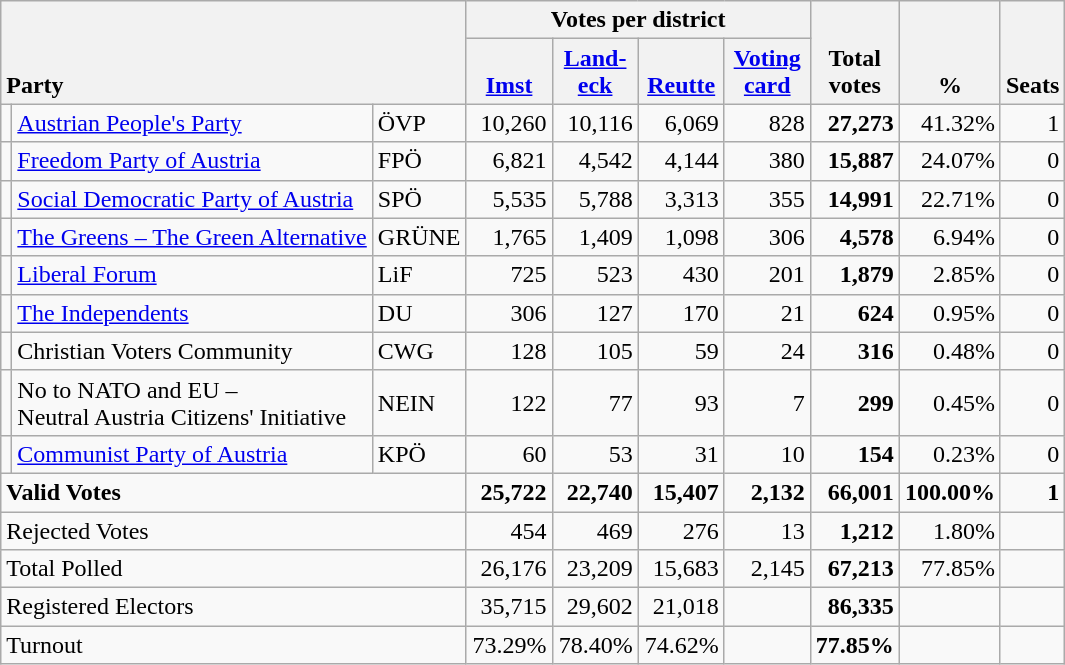<table class="wikitable" border="1" style="text-align:right;">
<tr>
<th style="text-align:left;" valign=bottom rowspan=2 colspan=3>Party</th>
<th colspan=4>Votes per district</th>
<th align=center valign=bottom rowspan=2 width="50">Total<br>votes</th>
<th align=center valign=bottom rowspan=2 width="50">%</th>
<th align=center valign=bottom rowspan=2>Seats</th>
</tr>
<tr>
<th align=center valign=bottom width="50"><a href='#'>Imst</a></th>
<th align=center valign=bottom width="50"><a href='#'>Land-<br>eck</a></th>
<th align=center valign=bottom width="50"><a href='#'>Reutte</a></th>
<th align=center valign=bottom width="50"><a href='#'>Voting<br>card</a></th>
</tr>
<tr>
<td></td>
<td align=left><a href='#'>Austrian People's Party</a></td>
<td align=left>ÖVP</td>
<td>10,260</td>
<td>10,116</td>
<td>6,069</td>
<td>828</td>
<td><strong>27,273</strong></td>
<td>41.32%</td>
<td>1</td>
</tr>
<tr>
<td></td>
<td align=left><a href='#'>Freedom Party of Austria</a></td>
<td align=left>FPÖ</td>
<td>6,821</td>
<td>4,542</td>
<td>4,144</td>
<td>380</td>
<td><strong>15,887</strong></td>
<td>24.07%</td>
<td>0</td>
</tr>
<tr>
<td></td>
<td align=left><a href='#'>Social Democratic Party of Austria</a></td>
<td align=left>SPÖ</td>
<td>5,535</td>
<td>5,788</td>
<td>3,313</td>
<td>355</td>
<td><strong>14,991</strong></td>
<td>22.71%</td>
<td>0</td>
</tr>
<tr>
<td></td>
<td align=left style="white-space: nowrap;"><a href='#'>The Greens – The Green Alternative</a></td>
<td align=left>GRÜNE</td>
<td>1,765</td>
<td>1,409</td>
<td>1,098</td>
<td>306</td>
<td><strong>4,578</strong></td>
<td>6.94%</td>
<td>0</td>
</tr>
<tr>
<td></td>
<td align=left><a href='#'>Liberal Forum</a></td>
<td align=left>LiF</td>
<td>725</td>
<td>523</td>
<td>430</td>
<td>201</td>
<td><strong>1,879</strong></td>
<td>2.85%</td>
<td>0</td>
</tr>
<tr>
<td></td>
<td align=left><a href='#'>The Independents</a></td>
<td align=left>DU</td>
<td>306</td>
<td>127</td>
<td>170</td>
<td>21</td>
<td><strong>624</strong></td>
<td>0.95%</td>
<td>0</td>
</tr>
<tr>
<td></td>
<td align=left>Christian Voters Community</td>
<td align=left>CWG</td>
<td>128</td>
<td>105</td>
<td>59</td>
<td>24</td>
<td><strong>316</strong></td>
<td>0.48%</td>
<td>0</td>
</tr>
<tr>
<td></td>
<td align=left>No to NATO and EU –<br>Neutral Austria Citizens' Initiative</td>
<td align=left>NEIN</td>
<td>122</td>
<td>77</td>
<td>93</td>
<td>7</td>
<td><strong>299</strong></td>
<td>0.45%</td>
<td>0</td>
</tr>
<tr>
<td></td>
<td align=left><a href='#'>Communist Party of Austria</a></td>
<td align=left>KPÖ</td>
<td>60</td>
<td>53</td>
<td>31</td>
<td>10</td>
<td><strong>154</strong></td>
<td>0.23%</td>
<td>0</td>
</tr>
<tr style="font-weight:bold">
<td align=left colspan=3>Valid Votes</td>
<td>25,722</td>
<td>22,740</td>
<td>15,407</td>
<td>2,132</td>
<td>66,001</td>
<td>100.00%</td>
<td>1</td>
</tr>
<tr>
<td align=left colspan=3>Rejected Votes</td>
<td>454</td>
<td>469</td>
<td>276</td>
<td>13</td>
<td><strong>1,212</strong></td>
<td>1.80%</td>
<td></td>
</tr>
<tr>
<td align=left colspan=3>Total Polled</td>
<td>26,176</td>
<td>23,209</td>
<td>15,683</td>
<td>2,145</td>
<td><strong>67,213</strong></td>
<td>77.85%</td>
<td></td>
</tr>
<tr>
<td align=left colspan=3>Registered Electors</td>
<td>35,715</td>
<td>29,602</td>
<td>21,018</td>
<td></td>
<td><strong>86,335</strong></td>
<td></td>
<td></td>
</tr>
<tr>
<td align=left colspan=3>Turnout</td>
<td>73.29%</td>
<td>78.40%</td>
<td>74.62%</td>
<td></td>
<td><strong>77.85%</strong></td>
<td></td>
<td></td>
</tr>
</table>
